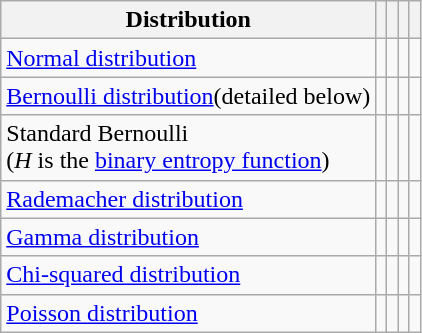<table class="wikitable mw-collapsible">
<tr>
<th>Distribution</th>
<th></th>
<th></th>
<th></th>
<th></th>
</tr>
<tr>
<td><a href='#'>Normal distribution</a></td>
<td></td>
<td></td>
<td></td>
<td></td>
</tr>
<tr>
<td><a href='#'>Bernoulli distribution</a>(detailed below)</td>
<td></td>
<td></td>
<td></td>
<td></td>
</tr>
<tr>
<td>Standard Bernoulli<br>(<em>H</em> is the <a href='#'>binary entropy function</a>)</td>
<td></td>
<td></td>
<td></td>
<td></td>
</tr>
<tr>
<td><a href='#'>Rademacher distribution</a></td>
<td></td>
<td></td>
<td></td>
<td></td>
</tr>
<tr>
<td><a href='#'>Gamma distribution</a></td>
<td></td>
<td></td>
<td></td>
<td></td>
</tr>
<tr>
<td><a href='#'>Chi-squared distribution</a></td>
<td></td>
<td></td>
<td></td>
<td></td>
</tr>
<tr>
<td><a href='#'>Poisson distribution</a></td>
<td></td>
<td></td>
<td></td>
<td></td>
</tr>
</table>
